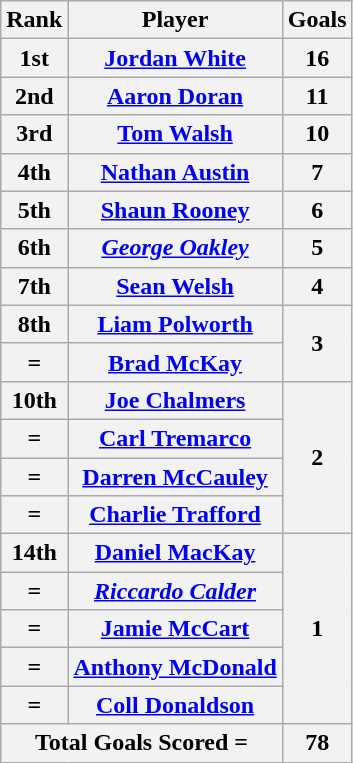<table class="wikitable">
<tr>
<th>Rank</th>
<th>Player</th>
<th>Goals</th>
</tr>
<tr>
<th>1st</th>
<th> <a href='#'>Jordan White</a></th>
<th>16</th>
</tr>
<tr>
<th>2nd</th>
<th> <a href='#'>Aaron Doran</a></th>
<th>11</th>
</tr>
<tr>
<th>3rd</th>
<th> <a href='#'>Tom Walsh</a></th>
<th>10</th>
</tr>
<tr>
<th>4th</th>
<th> <a href='#'>Nathan Austin</a></th>
<th>7</th>
</tr>
<tr>
<th>5th</th>
<th> <a href='#'>Shaun Rooney</a></th>
<th>6</th>
</tr>
<tr>
<th>6th</th>
<th> <a href='#'><em>George Oakley</em></a></th>
<th>5</th>
</tr>
<tr>
<th>7th</th>
<th> <a href='#'>Sean Welsh</a></th>
<th>4</th>
</tr>
<tr>
<th>8th</th>
<th> <a href='#'>Liam Polworth</a></th>
<th rowspan="2">3</th>
</tr>
<tr>
<th>=</th>
<th> <a href='#'>Brad McKay</a></th>
</tr>
<tr>
<th>10th</th>
<th> <a href='#'>Joe Chalmers</a></th>
<th rowspan="4">2</th>
</tr>
<tr>
<th>=</th>
<th> <a href='#'>Carl Tremarco</a></th>
</tr>
<tr>
<th>=</th>
<th> <a href='#'>Darren McCauley</a></th>
</tr>
<tr>
<th>=</th>
<th> <a href='#'>Charlie Trafford</a></th>
</tr>
<tr>
<th>14th</th>
<th> <a href='#'>Daniel MacKay</a></th>
<th rowspan="5">1</th>
</tr>
<tr>
<th>=</th>
<th> <em><a href='#'>Riccardo Calder</a></em></th>
</tr>
<tr>
<th>=</th>
<th> <a href='#'>Jamie McCart</a></th>
</tr>
<tr>
<th>=</th>
<th> <a href='#'>Anthony McDonald</a></th>
</tr>
<tr>
<th>=</th>
<th> <a href='#'>Coll Donaldson</a></th>
</tr>
<tr>
<th colspan="2">Total Goals Scored =</th>
<th>78</th>
</tr>
</table>
